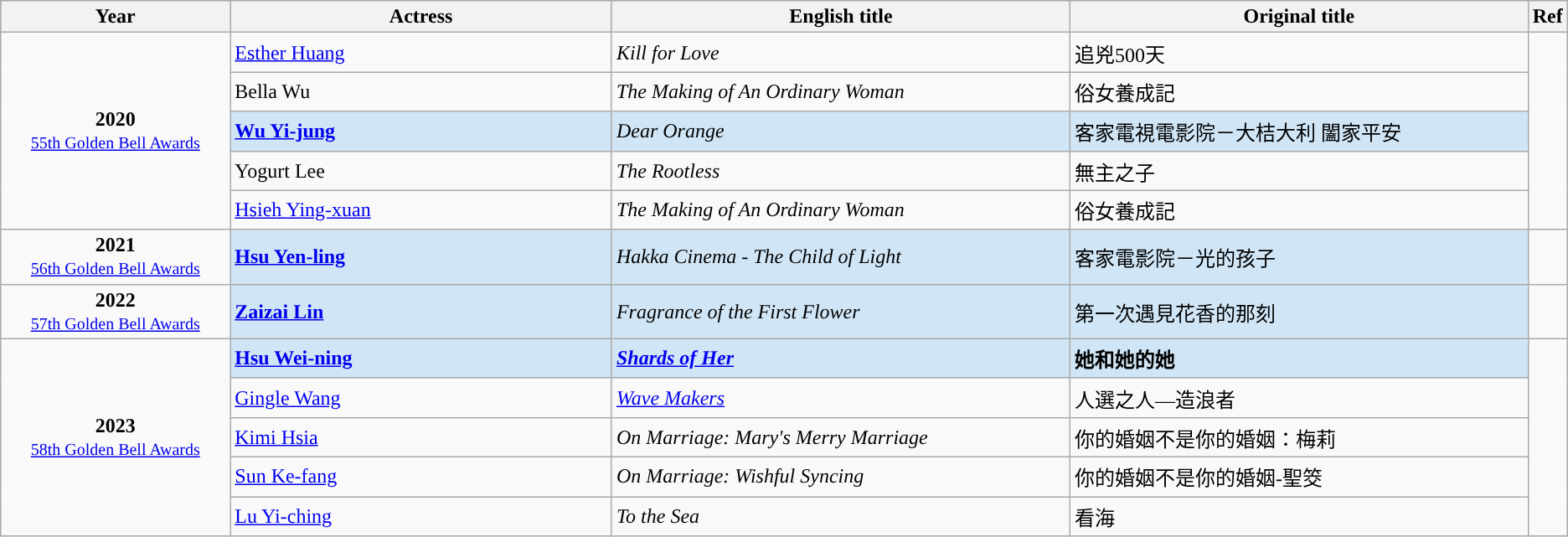<table class="wikitable">
<tr style="background:#bebebe;">
<th style="width:15%;">Year</th>
<th style="width:25%;">Actress</th>
<th style="width:30%;">English title</th>
<th style="width:30%;">Original title</th>
<th style="width:2%;">Ref</th>
</tr>
<tr>
<td rowspan=5 style="text-align:center"><strong>2020</strong> <br> <small><a href='#'>55th Golden Bell Awards</a></small></td>
<td><a href='#'>Esther Huang</a></td>
<td><em>Kill for Love</em></td>
<td>追兇500天</td>
<td rowspan=5></td>
</tr>
<tr>
<td>Bella Wu</td>
<td><em>The Making of An Ordinary Woman</em></td>
<td>俗女養成記</td>
</tr>
<tr>
<td style="background:#d0e5f5;"><strong><a href='#'>Wu Yi-jung</a></strong></td>
<td style="background:#d0e5f5;"><em>Dear Orange</em></td>
<td style="background:#d0e5f5;">客家電視電影院－大桔大利 闔家平安</td>
</tr>
<tr>
<td>Yogurt Lee</td>
<td><em>The Rootless</em></td>
<td>無主之子</td>
</tr>
<tr>
<td><a href='#'>Hsieh Ying-xuan</a></td>
<td><em>The Making of An Ordinary Woman</em></td>
<td>俗女養成記</td>
</tr>
<tr>
<td rowspan=1 style="text-align:center"><strong>2021</strong> <br> <small><a href='#'>56th Golden Bell Awards</a></small></td>
<td style="background:#d0e5f5;"><strong><a href='#'>Hsu Yen-ling</a></strong></td>
<td style="background:#d0e5f5;"><em>Hakka Cinema - The Child of Light</em></td>
<td style="background:#d0e5f5;">客家電影院－光的孩子</td>
<td></td>
</tr>
<tr>
<td rowspan=1 style="text-align:center"><strong>2022</strong> <br> <small><a href='#'>57th Golden Bell Awards</a></small></td>
<td style="background:#d0e5f5;"><strong><a href='#'>Zaizai Lin</a></strong></td>
<td style="background:#d0e5f5;"><em>Fragrance of the First Flower</em></td>
<td style="background:#d0e5f5;">第一次遇見花香的那刻</td>
<td></td>
</tr>
<tr>
<td rowspan=5 style="text-align:center"><strong>2023</strong> <br> <small><a href='#'>58th Golden Bell Awards</a></small></td>
<td style="background:#d0e5f5;"><strong><a href='#'>Hsu Wei-ning</a></strong></td>
<td style="background:#d0e5f5;"><strong><em><a href='#'>Shards of Her</a></em></strong></td>
<td style="background:#d0e5f5;"><strong>她和她的她</strong></td>
<td rowspan=5></td>
</tr>
<tr>
<td><a href='#'>Gingle Wang</a></td>
<td><em><a href='#'>Wave Makers</a></em></td>
<td>人選之人—造浪者</td>
</tr>
<tr>
<td><a href='#'>Kimi Hsia</a></td>
<td><em>On Marriage: Mary's Merry Marriage</em></td>
<td>你的婚姻不是你的婚姻：梅莉</td>
</tr>
<tr>
<td><a href='#'>Sun Ke-fang</a></td>
<td><em>On Marriage: Wishful Syncing</em></td>
<td>你的婚姻不是你的婚姻-聖筊</td>
</tr>
<tr>
<td><a href='#'>Lu Yi-ching</a></td>
<td><em>To the Sea</em></td>
<td>看海</td>
</tr>
</table>
